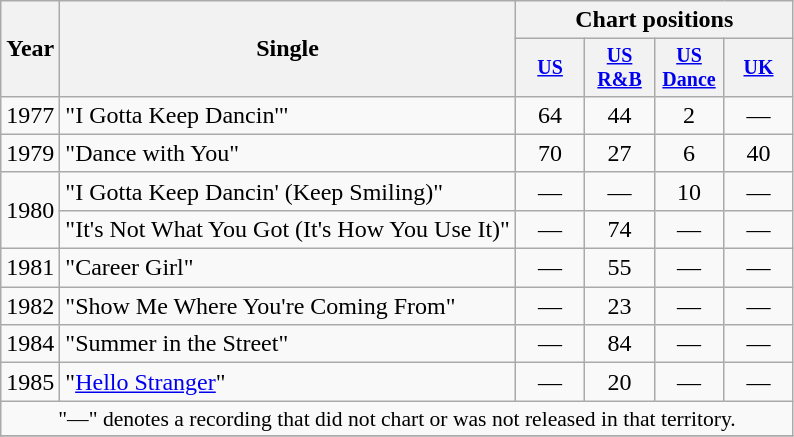<table class="wikitable" style="text-align:center;">
<tr>
<th rowspan="2">Year</th>
<th rowspan="2">Single</th>
<th colspan="4">Chart positions</th>
</tr>
<tr style="font-size:smaller;">
<th width="40"><a href='#'>US</a><br></th>
<th width="40"><a href='#'>US<br>R&B</a><br></th>
<th width="40"><a href='#'>US<br>Dance</a><br></th>
<th width="40"><a href='#'>UK</a><br></th>
</tr>
<tr>
<td rowspan="1">1977</td>
<td align="left">"I Gotta Keep Dancin'"</td>
<td>64</td>
<td>44</td>
<td>2</td>
<td>—</td>
</tr>
<tr>
<td rowspan="1">1979</td>
<td align="left">"Dance with You"</td>
<td>70</td>
<td>27</td>
<td>6</td>
<td>40</td>
</tr>
<tr>
<td rowspan="2">1980</td>
<td align="left">"I Gotta Keep Dancin' (Keep Smiling)"</td>
<td>—</td>
<td>—</td>
<td>10</td>
<td>—</td>
</tr>
<tr>
<td align="left">"It's Not What You Got (It's How You Use It)"</td>
<td>—</td>
<td>74</td>
<td>—</td>
<td>—</td>
</tr>
<tr>
<td rowspan="1">1981</td>
<td align="left">"Career Girl"</td>
<td>—</td>
<td>55</td>
<td>—</td>
<td>—</td>
</tr>
<tr>
<td rowspan="1">1982</td>
<td align="left">"Show Me Where You're Coming From"</td>
<td>—</td>
<td>23</td>
<td>—</td>
<td>—</td>
</tr>
<tr>
<td rowspan="1">1984</td>
<td align="left">"Summer in the Street"</td>
<td>—</td>
<td>84</td>
<td>—</td>
<td>—</td>
</tr>
<tr>
<td rowspan="1">1985</td>
<td align="left">"<a href='#'>Hello Stranger</a>"</td>
<td>—</td>
<td>20</td>
<td>—</td>
<td>—</td>
</tr>
<tr>
<td colspan="6" style="font-size:90%">"—" denotes a recording that did not chart or was not released in that territory.</td>
</tr>
<tr>
</tr>
</table>
